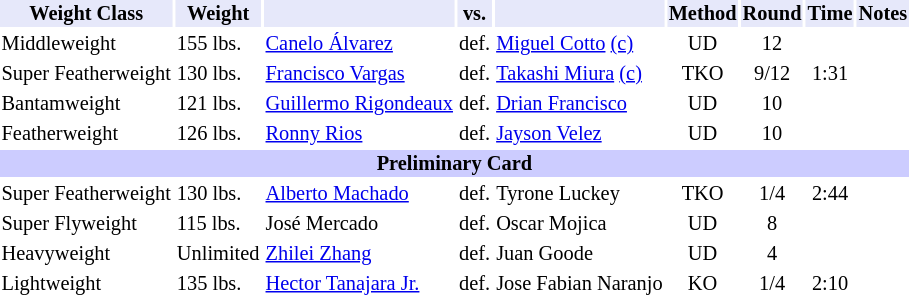<table class="toccolours" style="font-size: 85%;">
<tr>
<th style="background:#e6e8fa; color:#000; text-align:center;">Weight Class</th>
<th style="background:#e6e8fa; color:#000; text-align:center;">Weight</th>
<th style="background:#e6e8fa; color:#000; text-align:center;"></th>
<th style="background:#e6e8fa; color:#000; text-align:center;">vs.</th>
<th style="background:#e6e8fa; color:#000; text-align:center;"></th>
<th style="background:#e6e8fa; color:#000; text-align:center;">Method</th>
<th style="background:#e6e8fa; color:#000; text-align:center;">Round</th>
<th style="background:#e6e8fa; color:#000; text-align:center;">Time</th>
<th style="background:#e6e8fa; color:#000; text-align:center;">Notes</th>
</tr>
<tr>
<td>Middleweight</td>
<td>155 lbs.</td>
<td> <a href='#'>Canelo Álvarez</a></td>
<td>def.</td>
<td> <a href='#'>Miguel Cotto</a> <a href='#'>(c)</a></td>
<td align=center>UD</td>
<td align=center>12</td>
<td></td>
<td></td>
</tr>
<tr>
<td>Super Featherweight</td>
<td>130 lbs.</td>
<td> <a href='#'>Francisco Vargas</a></td>
<td>def.</td>
<td> <a href='#'>Takashi Miura</a> <a href='#'>(c)</a></td>
<td align="center">TKO</td>
<td align="center">9/12</td>
<td align="center">1:31</td>
<td></td>
</tr>
<tr>
<td>Bantamweight</td>
<td>121 lbs.</td>
<td> <a href='#'>Guillermo Rigondeaux</a></td>
<td>def.</td>
<td> <a href='#'>Drian Francisco</a></td>
<td align=center>UD</td>
<td align=center>10</td>
<td></td>
<td></td>
</tr>
<tr>
<td>Featherweight</td>
<td>126 lbs.</td>
<td> <a href='#'>Ronny Rios</a></td>
<td>def.</td>
<td> <a href='#'>Jayson Velez</a></td>
<td align=center>UD</td>
<td align=center>10</td>
<td></td>
<td></td>
</tr>
<tr>
<th colspan="9" style="background-color: #ccccff;">Preliminary Card</th>
</tr>
<tr>
<td>Super Featherweight</td>
<td>130 lbs.</td>
<td> <a href='#'>Alberto Machado</a></td>
<td>def.</td>
<td> Tyrone Luckey</td>
<td align=center>TKO</td>
<td align=center>1/4</td>
<td align=center>2:44</td>
<td></td>
</tr>
<tr>
<td>Super Flyweight</td>
<td>115 lbs.</td>
<td> José Mercado</td>
<td>def.</td>
<td> Oscar Mojica</td>
<td align=center>UD</td>
<td align=center>8</td>
<td></td>
<td></td>
</tr>
<tr>
<td>Heavyweight</td>
<td>Unlimited</td>
<td> <a href='#'>Zhilei Zhang</a></td>
<td>def.</td>
<td> Juan Goode</td>
<td align=center>UD</td>
<td align=center>4</td>
<td></td>
<td></td>
</tr>
<tr>
<td>Lightweight</td>
<td>135 lbs.</td>
<td> <a href='#'>Hector Tanajara Jr.</a></td>
<td>def.</td>
<td> Jose Fabian Naranjo</td>
<td align=center>KO</td>
<td align=center>1/4</td>
<td align=center>2:10</td>
<td></td>
</tr>
</table>
